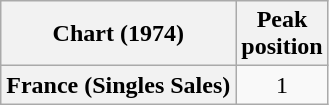<table class="wikitable sortable plainrowheaders" style="text-align:center">
<tr>
<th scope="col">Chart (1974)</th>
<th scope="col">Peak<br>position</th>
</tr>
<tr>
<th scope="row">France (Singles Sales)</th>
<td align="center">1</td>
</tr>
</table>
